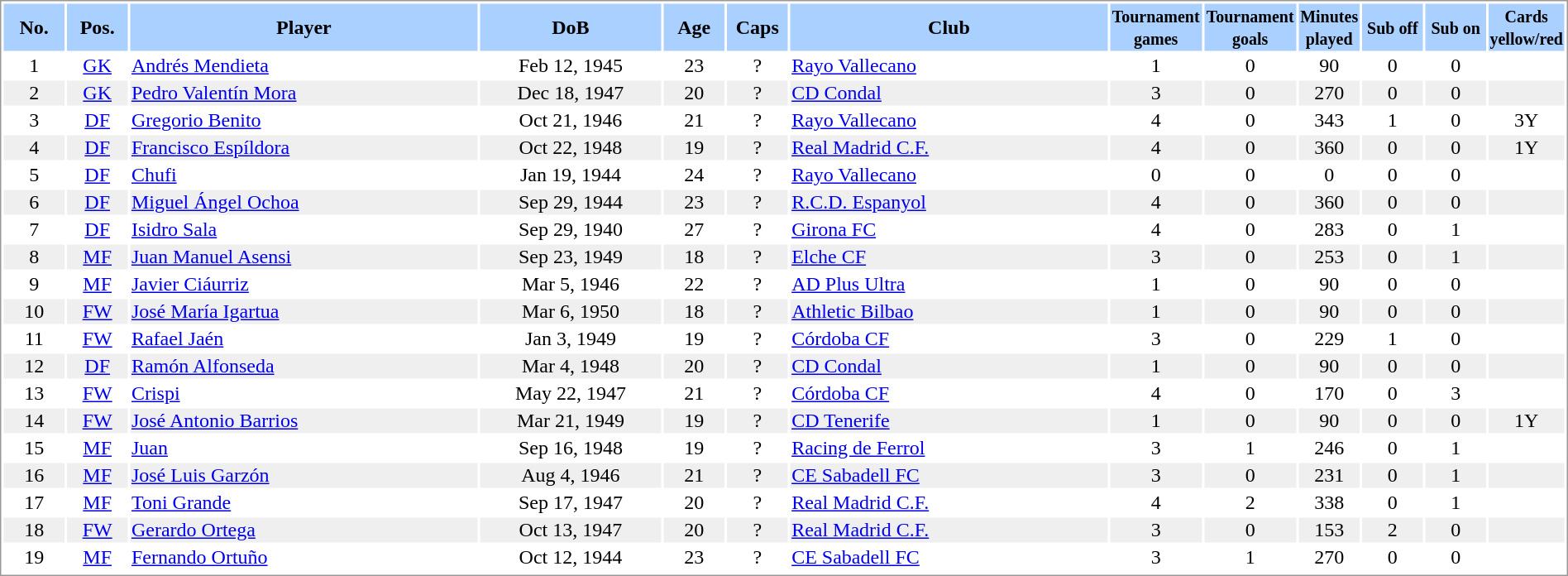<table border="0" width="100%" style="border: 1px solid #999; background-color:#FFFFFF; text-align:center">
<tr align="center" bgcolor="#AAD0FF">
<th width=4%>No.</th>
<th width=4%>Pos.</th>
<th width=23%>Player</th>
<th width=12%>DoB</th>
<th width=4%>Age</th>
<th width=4%>Caps</th>
<th width=21%>Club</th>
<th width=6%><small>Tournament<br>games</small></th>
<th width=6%><small>Tournament<br>goals</small></th>
<th width=4%><small>Minutes<br>played</small></th>
<th width=4%><small>Sub off</small></th>
<th width=4%><small>Sub on</small></th>
<th width=4%><small>Cards<br>yellow/red</small></th>
</tr>
<tr>
<td>1</td>
<td><a href='#'>GK</a></td>
<td align="left"><a href='#'>Andrés Mendieta</a></td>
<td>Feb 12, 1945</td>
<td>23</td>
<td>?</td>
<td align="left"> <a href='#'>Rayo Vallecano</a></td>
<td>1</td>
<td>0</td>
<td>90</td>
<td>0</td>
<td>0</td>
<td></td>
</tr>
<tr bgcolor="#EFEFEF">
<td>2</td>
<td><a href='#'>GK</a></td>
<td align="left"><a href='#'>Pedro Valentín Mora</a></td>
<td>Dec 18, 1947</td>
<td>20</td>
<td>?</td>
<td align="left"> <a href='#'>CD Condal</a></td>
<td>3</td>
<td>0</td>
<td>270</td>
<td>0</td>
<td>0</td>
<td></td>
</tr>
<tr>
<td>3</td>
<td><a href='#'>DF</a></td>
<td align="left"><a href='#'>Gregorio Benito</a></td>
<td>Oct 21, 1946</td>
<td>21</td>
<td>?</td>
<td align="left"> <a href='#'>Rayo Vallecano</a></td>
<td>4</td>
<td>0</td>
<td>343</td>
<td>1</td>
<td>0</td>
<td>3Y</td>
</tr>
<tr bgcolor="#EFEFEF">
<td>4</td>
<td><a href='#'>DF</a></td>
<td align="left"><a href='#'>Francisco Espíldora</a></td>
<td>Oct 22, 1948</td>
<td>19</td>
<td>?</td>
<td align="left"> <a href='#'>Real Madrid C.F.</a></td>
<td>4</td>
<td>0</td>
<td>360</td>
<td>0</td>
<td>0</td>
<td>1Y</td>
</tr>
<tr>
<td>5</td>
<td><a href='#'>DF</a></td>
<td align="left"><a href='#'>Chufi</a></td>
<td>Jan 19, 1944</td>
<td>24</td>
<td>?</td>
<td align="left"> <a href='#'>Rayo Vallecano</a></td>
<td>0</td>
<td>0</td>
<td>0</td>
<td>0</td>
<td>0</td>
<td></td>
</tr>
<tr bgcolor="#EFEFEF">
<td>6</td>
<td><a href='#'>DF</a></td>
<td align="left"><a href='#'>Miguel Ángel Ochoa</a></td>
<td>Sep 29, 1944</td>
<td>23</td>
<td>?</td>
<td align="left"> <a href='#'>R.C.D. Espanyol</a></td>
<td>4</td>
<td>0</td>
<td>360</td>
<td>0</td>
<td>0</td>
<td></td>
</tr>
<tr>
<td>7</td>
<td><a href='#'>DF</a></td>
<td align="left"><a href='#'>Isidro Sala</a></td>
<td>Sep 29, 1940</td>
<td>27</td>
<td>?</td>
<td align="left"> <a href='#'>Girona FC</a></td>
<td>4</td>
<td>0</td>
<td>283</td>
<td>0</td>
<td>1</td>
<td></td>
</tr>
<tr bgcolor="#EFEFEF">
<td>8</td>
<td><a href='#'>MF</a></td>
<td align="left"><a href='#'>Juan Manuel Asensi</a></td>
<td>Sep 23, 1949</td>
<td>18</td>
<td>?</td>
<td align="left"> <a href='#'>Elche CF</a></td>
<td>3</td>
<td>0</td>
<td>253</td>
<td>0</td>
<td>1</td>
<td></td>
</tr>
<tr>
<td>9</td>
<td><a href='#'>MF</a></td>
<td align="left"><a href='#'>Javier Ciáurriz</a></td>
<td>Mar 5, 1946</td>
<td>22</td>
<td>?</td>
<td align="left"> <a href='#'>AD Plus Ultra</a></td>
<td>1</td>
<td>0</td>
<td>90</td>
<td>0</td>
<td>0</td>
<td></td>
</tr>
<tr bgcolor="#EFEFEF">
<td>10</td>
<td><a href='#'>FW</a></td>
<td align="left"><a href='#'>José María Igartua</a></td>
<td>Mar 6, 1950</td>
<td>18</td>
<td>?</td>
<td align="left"> <a href='#'>Athletic Bilbao</a></td>
<td>1</td>
<td>0</td>
<td>90</td>
<td>0</td>
<td>0</td>
<td></td>
</tr>
<tr>
<td>11</td>
<td><a href='#'>FW</a></td>
<td align="left"><a href='#'>Rafael Jaén</a></td>
<td>Jan 3, 1949</td>
<td>19</td>
<td>?</td>
<td align="left"> <a href='#'>Córdoba CF</a></td>
<td>3</td>
<td>0</td>
<td>229</td>
<td>1</td>
<td>0</td>
<td></td>
</tr>
<tr bgcolor="#EFEFEF">
<td>12</td>
<td><a href='#'>DF</a></td>
<td align="left"><a href='#'>Ramón Alfonseda</a></td>
<td>Mar 4, 1948</td>
<td>20</td>
<td>?</td>
<td align="left"> <a href='#'>CD Condal</a></td>
<td>1</td>
<td>0</td>
<td>90</td>
<td>0</td>
<td>0</td>
<td></td>
</tr>
<tr>
<td>13</td>
<td><a href='#'>FW</a></td>
<td align="left"><a href='#'>Crispi</a></td>
<td>May 22, 1947</td>
<td>21</td>
<td>?</td>
<td align="left"> <a href='#'>Córdoba CF</a></td>
<td>4</td>
<td>0</td>
<td>170</td>
<td>0</td>
<td>3</td>
<td></td>
</tr>
<tr bgcolor="#EFEFEF">
<td>14</td>
<td><a href='#'>FW</a></td>
<td align="left"><a href='#'>José Antonio Barrios</a></td>
<td>Mar 21, 1949</td>
<td>19</td>
<td>?</td>
<td align="left"> <a href='#'>CD Tenerife</a></td>
<td>1</td>
<td>0</td>
<td>90</td>
<td>0</td>
<td>0</td>
<td>1Y</td>
</tr>
<tr>
<td>15</td>
<td><a href='#'>MF</a></td>
<td align="left"><a href='#'>Juan</a></td>
<td>Sep 16, 1948</td>
<td>19</td>
<td>?</td>
<td align="left"> <a href='#'>Racing de Ferrol</a></td>
<td>3</td>
<td>1</td>
<td>246</td>
<td>0</td>
<td>1</td>
<td></td>
</tr>
<tr bgcolor="#EFEFEF">
<td>16</td>
<td><a href='#'>MF</a></td>
<td align="left"><a href='#'>José Luis Garzón</a></td>
<td>Aug 4, 1946</td>
<td>21</td>
<td>?</td>
<td align="left"> <a href='#'>CE Sabadell FC</a></td>
<td>3</td>
<td>0</td>
<td>231</td>
<td>0</td>
<td>1</td>
<td></td>
</tr>
<tr>
<td>17</td>
<td><a href='#'>MF</a></td>
<td align="left"><a href='#'>Toni Grande</a></td>
<td>Sep 17, 1947</td>
<td>20</td>
<td>?</td>
<td align="left"> <a href='#'>Real Madrid C.F.</a></td>
<td>4</td>
<td>2</td>
<td>338</td>
<td>0</td>
<td>1</td>
<td></td>
</tr>
<tr bgcolor="#EFEFEF">
<td>18</td>
<td><a href='#'>FW</a></td>
<td align="left"><a href='#'>Gerardo Ortega</a></td>
<td>Oct 13, 1947</td>
<td>20</td>
<td>?</td>
<td align="left"> <a href='#'>Real Madrid C.F.</a></td>
<td>3</td>
<td>0</td>
<td>153</td>
<td>2</td>
<td>0</td>
<td></td>
</tr>
<tr>
<td>19</td>
<td><a href='#'>MF</a></td>
<td align="left"><a href='#'>Fernando Ortuño</a></td>
<td>Oct 12, 1944</td>
<td>23</td>
<td>?</td>
<td align="left"> <a href='#'>CE Sabadell FC</a></td>
<td>3</td>
<td>1</td>
<td>270</td>
<td>0</td>
<td>0</td>
<td></td>
</tr>
<tr>
</tr>
</table>
